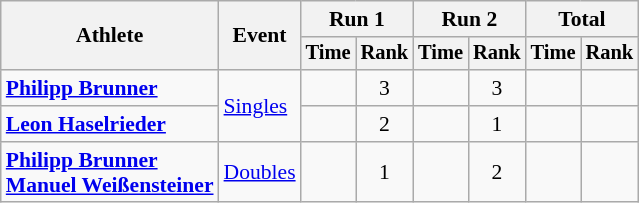<table class="wikitable" style="font-size:90%">
<tr>
<th rowspan="2">Athlete</th>
<th rowspan="2">Event</th>
<th colspan="2">Run 1</th>
<th colspan="2">Run 2</th>
<th colspan="2">Total</th>
</tr>
<tr style="font-size:95%">
<th>Time</th>
<th>Rank</th>
<th>Time</th>
<th>Rank</th>
<th>Time</th>
<th>Rank</th>
</tr>
<tr align=center>
<td align=left><strong><a href='#'>Philipp Brunner</a></strong></td>
<td align=left rowspan=2><a href='#'>Singles</a></td>
<td></td>
<td>3</td>
<td></td>
<td>3</td>
<td></td>
<td></td>
</tr>
<tr align=center>
<td align=left><strong><a href='#'>Leon Haselrieder</a></strong></td>
<td></td>
<td>2</td>
<td></td>
<td>1</td>
<td></td>
<td></td>
</tr>
<tr align=center>
<td align=left><strong><a href='#'>Philipp Brunner</a><br><a href='#'>Manuel Weißensteiner</a></strong></td>
<td align=left><a href='#'>Doubles</a></td>
<td></td>
<td>1</td>
<td></td>
<td>2</td>
<td></td>
<td></td>
</tr>
</table>
